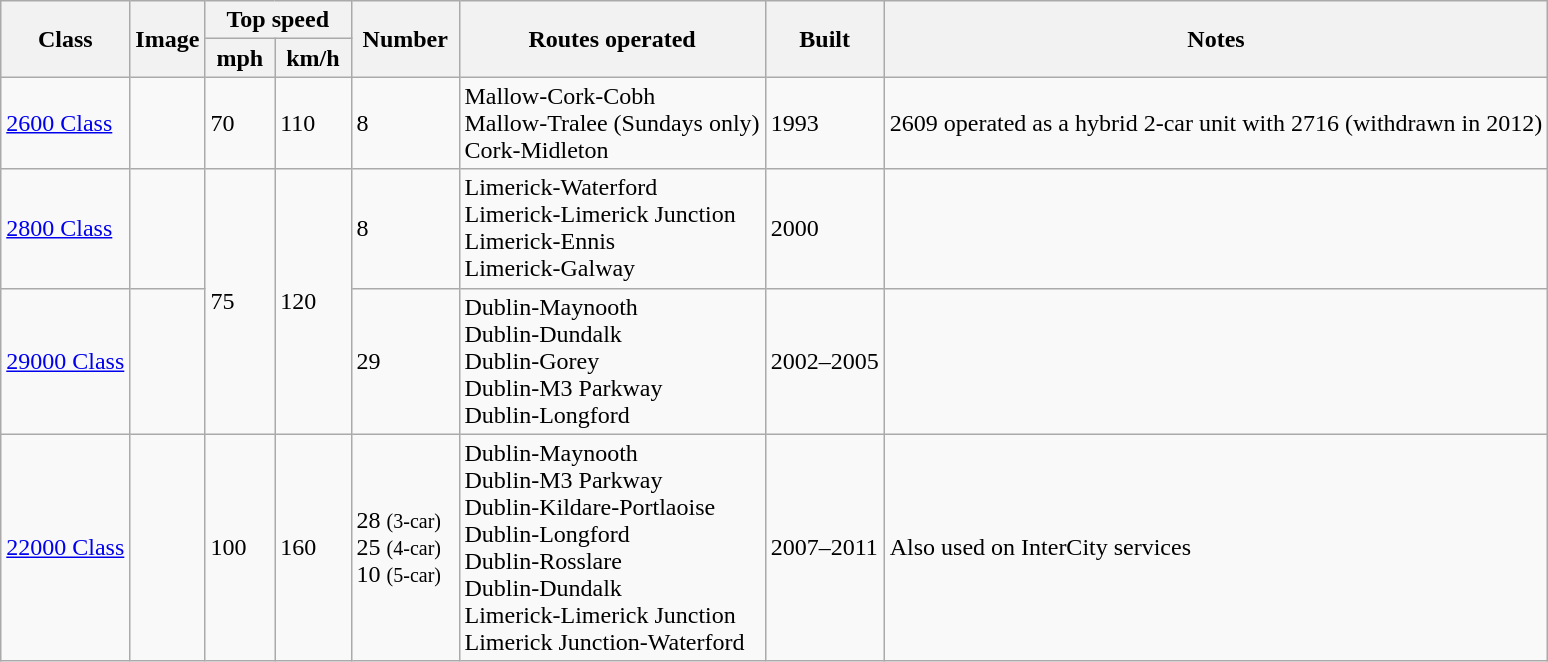<table class="wikitable">
<tr ---- bgcolor=#f9f9f9>
<th rowspan="2"> Class </th>
<th rowspan="2">Image</th>
<th colspan="2"> Top speed </th>
<th rowspan="2"> Number </th>
<th rowspan="2"> Routes operated </th>
<th rowspan="2"> Built </th>
<th rowspan="2"> Notes </th>
</tr>
<tr ---- bgcolor=#f9f9f9>
<th> mph </th>
<th> km/h </th>
</tr>
<tr>
<td><a href='#'>2600 Class</a></td>
<td></td>
<td>70</td>
<td>110</td>
<td>8</td>
<td>Mallow-Cork-Cobh<br>Mallow-Tralee (Sundays only)<br>Cork-Midleton</td>
<td>1993</td>
<td>2609 operated as a hybrid 2-car unit with 2716 (withdrawn in 2012)</td>
</tr>
<tr>
<td><a href='#'>2800 Class</a></td>
<td></td>
<td rowspan="2">75</td>
<td rowspan="2">120</td>
<td>8</td>
<td>Limerick-Waterford<br>Limerick-Limerick Junction<br>Limerick-Ennis<br>Limerick-Galway</td>
<td>2000</td>
<td></td>
</tr>
<tr>
<td><a href='#'>29000 Class</a></td>
<td></td>
<td>29</td>
<td>Dublin-Maynooth<br>Dublin-Dundalk<br>Dublin-Gorey<br>Dublin-M3 Parkway<br>Dublin-Longford<br></td>
<td>2002–2005</td>
<td></td>
</tr>
<tr>
<td><a href='#'>22000 Class</a></td>
<td></td>
<td>100</td>
<td>160</td>
<td>28 <small>(3-car)</small><br>25 <small>(4-car)</small><br>10 <small>(5-car)</small></td>
<td>Dublin-Maynooth<br>Dublin-M3 Parkway<br>Dublin-Kildare-Portlaoise<br>Dublin-Longford<br>Dublin-Rosslare<br>Dublin-Dundalk<br>Limerick-Limerick Junction<br>Limerick Junction-Waterford</td>
<td>2007–2011</td>
<td>Also used on InterCity services</td>
</tr>
</table>
